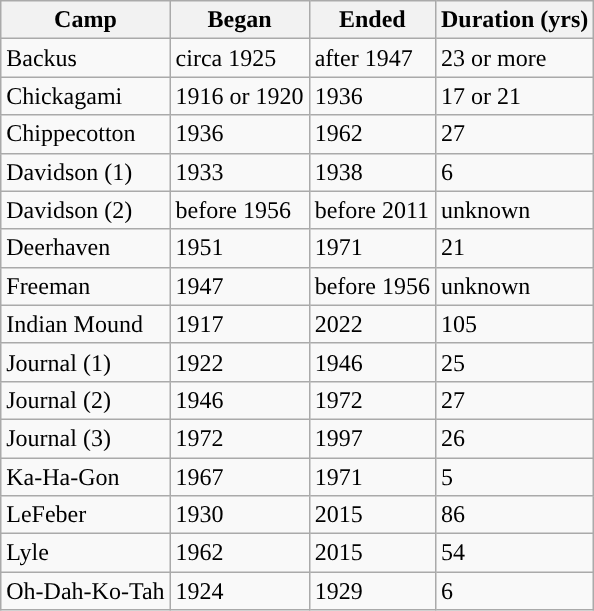<table class="wikitable sortable">
<tr>
<th>Camp</th>
<th>Began</th>
<th>Ended</th>
<th data-sort-type="number">Duration (yrs)</th>
</tr>
<tr>
<td>Backus</td>
<td>circa 1925</td>
<td>after 1947</td>
<td>23 or more</td>
</tr>
<tr>
<td>Chickagami</td>
<td>1916 or 1920</td>
<td>1936</td>
<td>17 or 21</td>
</tr>
<tr>
<td>Chippecotton</td>
<td>1936</td>
<td>1962</td>
<td>27</td>
</tr>
<tr>
<td>Davidson (1)</td>
<td>1933</td>
<td>1938</td>
<td>6</td>
</tr>
<tr>
<td>Davidson (2)</td>
<td>before 1956</td>
<td>before 2011</td>
<td>unknown</td>
</tr>
<tr>
<td>Deerhaven</td>
<td>1951</td>
<td>1971</td>
<td>21</td>
</tr>
<tr>
<td>Freeman</td>
<td>1947</td>
<td>before 1956</td>
<td>unknown</td>
</tr>
<tr>
<td>Indian Mound</td>
<td>1917</td>
<td>2022</td>
<td>105</td>
</tr>
<tr>
<td>Journal (1)</td>
<td>1922</td>
<td>1946</td>
<td>25</td>
</tr>
<tr>
<td>Journal (2)</td>
<td>1946</td>
<td>1972</td>
<td>27</td>
</tr>
<tr>
<td>Journal (3)</td>
<td>1972</td>
<td>1997</td>
<td>26</td>
</tr>
<tr>
<td>Ka-Ha-Gon</td>
<td>1967</td>
<td>1971</td>
<td>5</td>
</tr>
<tr>
<td>LeFeber</td>
<td>1930</td>
<td>2015</td>
<td>86</td>
</tr>
<tr>
<td>Lyle</td>
<td>1962</td>
<td>2015</td>
<td>54</td>
</tr>
<tr>
<td>Oh-Dah-Ko-Tah</td>
<td>1924</td>
<td>1929</td>
<td>6</td>
</tr>
</table>
